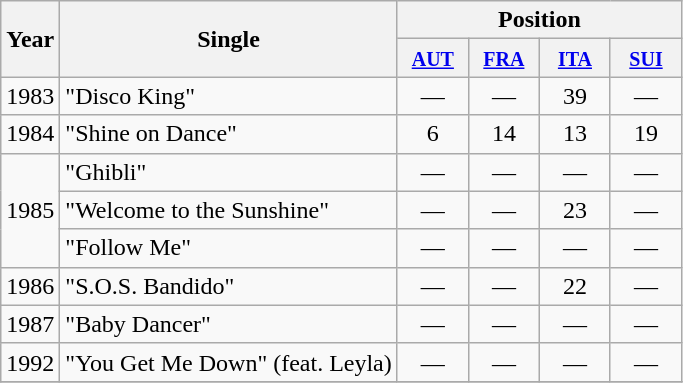<table class="wikitable">
<tr>
<th align="center" rowspan="2">Year</th>
<th align="center" rowspan="2">Single</th>
<th align="center" colspan="8">Position</th>
</tr>
<tr>
<th width="40"><small><a href='#'>AUT</a></small><br></th>
<th width="40"><small><a href='#'>FRA</a></small><br></th>
<th width="40"><small><a href='#'>ITA</a></small><br></th>
<th width="40"><small><a href='#'>SUI</a></small><br></th>
</tr>
<tr>
<td align="center" rowspan="1">1983</td>
<td align="left" valign="top">"Disco King"</td>
<td align="center" valign="top">—</td>
<td align="center" valign="top">—</td>
<td align="center" valign="top">39</td>
<td align="center" valign="top">—</td>
</tr>
<tr>
<td align="center" rowspan="1">1984</td>
<td align="left" valign="top">"Shine on Dance"</td>
<td align="center" valign="top">6</td>
<td align="center" valign="top">14</td>
<td align="center" valign="top">13</td>
<td align="center" valign="top">19</td>
</tr>
<tr>
<td align="center" rowspan="3">1985</td>
<td align="left" valign="top">"Ghibli"</td>
<td align="center" valign="top">—</td>
<td align="center" valign="top">—</td>
<td align="center" valign="top">—</td>
<td align="center" valign="top">—</td>
</tr>
<tr>
<td align="left" valign="top">"Welcome to the Sunshine"</td>
<td align="center" valign="top">—</td>
<td align="center" valign="top">—</td>
<td align="center" valign="top">23</td>
<td align="center" valign="top">—</td>
</tr>
<tr>
<td align="left" valign="top">"Follow Me"</td>
<td align="center" valign="top">—</td>
<td align="center" valign="top">—</td>
<td align="center" valign="top">—</td>
<td align="center" valign="top">—</td>
</tr>
<tr>
<td align="center" rowspan="1">1986</td>
<td align="left" valign="top">"S.O.S. Bandido"</td>
<td align="center" valign="top">—</td>
<td align="center" valign="top">—</td>
<td align="center" valign="top">22</td>
<td align="center" valign="top">—</td>
</tr>
<tr>
<td align="center" rowspan="1">1987</td>
<td align="left" valign="top">"Baby Dancer"</td>
<td align="center" valign="top">—</td>
<td align="center" valign="top">—</td>
<td align="center" valign="top">—</td>
<td align="center" valign="top">—</td>
</tr>
<tr>
<td align="center" rowspan="1">1992</td>
<td align="left" valign="top">"You Get Me Down" (feat. Leyla)</td>
<td align="center" valign="top">—</td>
<td align="center" valign="top">—</td>
<td align="center" valign="top">—</td>
<td align="center" valign="top">—</td>
</tr>
<tr>
</tr>
</table>
